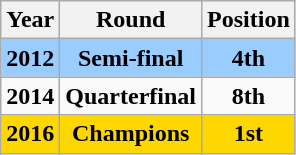<table class="wikitable" style="text-align: center;">
<tr>
<th>Year</th>
<th>Round</th>
<th>Position</th>
</tr>
<tr style="background:#9acdff;">
<td> <strong>2012</strong></td>
<td><strong>Semi-final</strong></td>
<td><strong>4th</strong></td>
</tr>
<tr>
<td> <strong>2014</strong></td>
<td><strong>Quarterfinal</strong></td>
<td><strong>8th</strong></td>
</tr>
<tr style="background:gold;">
<td> <strong>2016</strong></td>
<td><strong>Champions</strong></td>
<td><strong>1st</strong></td>
</tr>
</table>
